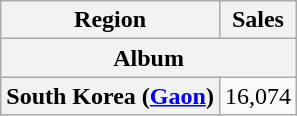<table class="wikitable plainrowheaders" style="text-align:center;">
<tr>
<th>Region</th>
<th>Sales</th>
</tr>
<tr>
<th colspan="2">Album</th>
</tr>
<tr>
<th scope=row>South Korea (<a href='#'>Gaon</a>)</th>
<td>16,074</td>
</tr>
</table>
